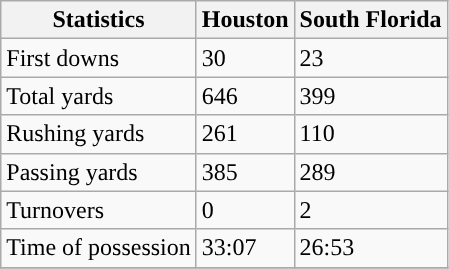<table class="wikitable">
<tr>
<th>Statistics</th>
<th>Houston</th>
<th>South Florida</th>
</tr>
<tr>
<td>First downs</td>
<td>30</td>
<td>23</td>
</tr>
<tr>
<td>Total yards</td>
<td>646</td>
<td>399</td>
</tr>
<tr>
<td>Rushing yards</td>
<td>261</td>
<td>110</td>
</tr>
<tr>
<td>Passing yards</td>
<td>385</td>
<td>289</td>
</tr>
<tr>
<td>Turnovers</td>
<td>0</td>
<td>2</td>
</tr>
<tr>
<td>Time of possession</td>
<td>33:07</td>
<td>26:53</td>
</tr>
<tr>
</tr>
</table>
